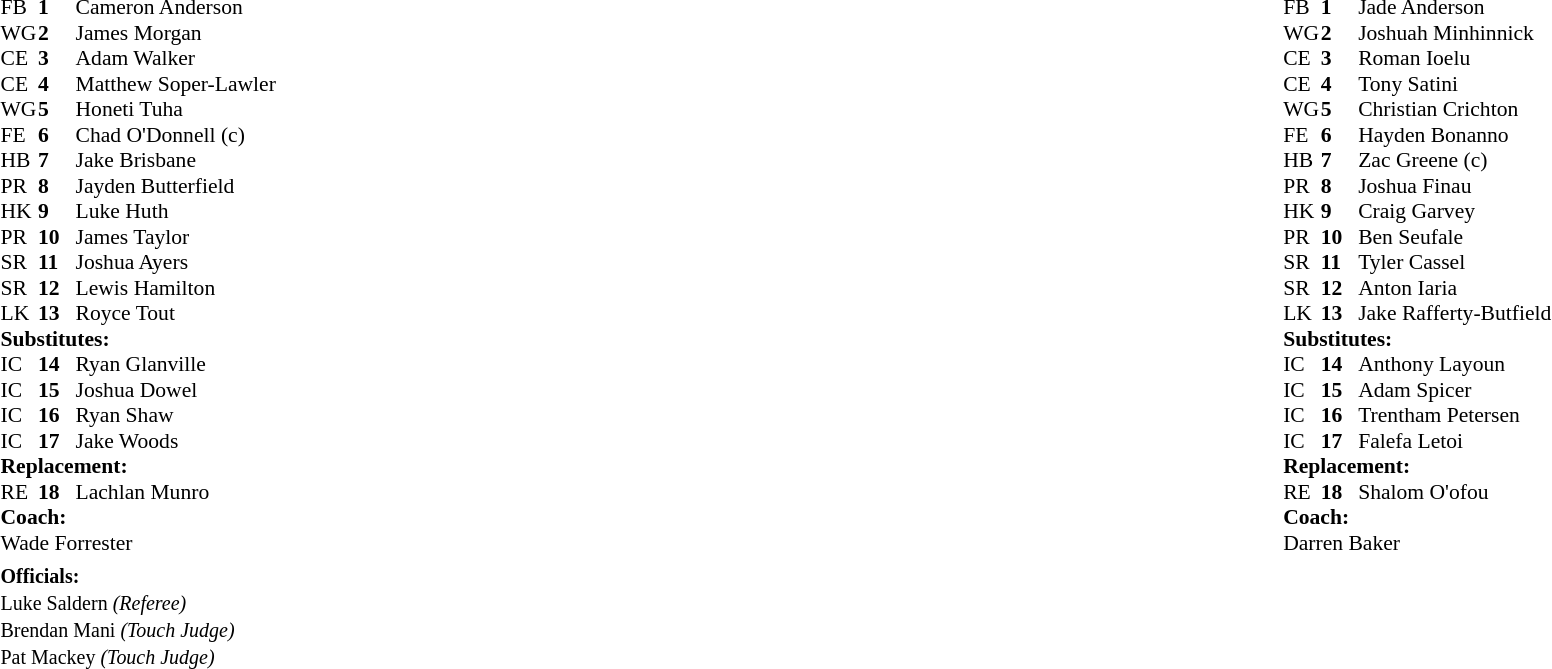<table class="mw-collapsible mw-collapsed" width="100%">
<tr>
<td valign="top" width="50%"><br><table cellspacing="0" cellpadding="0" style="font-size: 90%">
<tr>
<th width="25"></th>
<th width="25"></th>
</tr>
<tr>
<td>FB</td>
<td><strong>1</strong></td>
<td>Cameron Anderson </td>
</tr>
<tr>
<td>WG</td>
<td><strong>2</strong></td>
<td>James Morgan </td>
</tr>
<tr>
<td>CE</td>
<td><strong>3</strong></td>
<td>Adam Walker </td>
</tr>
<tr>
<td>CE</td>
<td><strong>4</strong></td>
<td>Matthew Soper-Lawler </td>
</tr>
<tr>
<td>WG</td>
<td><strong>5</strong></td>
<td>Honeti Tuha </td>
</tr>
<tr>
<td>FE</td>
<td><strong>6</strong></td>
<td>Chad O'Donnell (c) </td>
</tr>
<tr>
<td>HB</td>
<td><strong>7</strong></td>
<td>Jake Brisbane </td>
</tr>
<tr>
<td>PR</td>
<td><strong>8</strong></td>
<td>Jayden Butterfield </td>
</tr>
<tr>
<td>HK</td>
<td><strong>9</strong></td>
<td>Luke Huth </td>
</tr>
<tr>
<td>PR</td>
<td><strong>10</strong></td>
<td>James Taylor </td>
</tr>
<tr>
<td>SR</td>
<td><strong>11</strong></td>
<td>Joshua Ayers </td>
</tr>
<tr>
<td>SR</td>
<td><strong>12</strong></td>
<td>Lewis Hamilton </td>
</tr>
<tr>
<td>LK</td>
<td><strong>13</strong></td>
<td>Royce Tout </td>
</tr>
<tr>
<td colspan="3"><strong>Substitutes:</strong></td>
</tr>
<tr>
<td>IC</td>
<td><strong>14</strong></td>
<td>Ryan Glanville </td>
</tr>
<tr>
<td>IC</td>
<td><strong>15</strong></td>
<td>Joshua Dowel </td>
</tr>
<tr>
<td>IC</td>
<td><strong>16</strong></td>
<td>Ryan Shaw </td>
</tr>
<tr>
<td>IC</td>
<td><strong>17</strong></td>
<td>Jake Woods </td>
</tr>
<tr>
<td colspan="3"><strong>Replacement:</strong></td>
</tr>
<tr>
<td>RE</td>
<td><strong>18</strong></td>
<td>Lachlan Munro </td>
</tr>
<tr>
<td colspan="3"><strong>Coach:</strong></td>
</tr>
<tr>
<td colspan="4">Wade Forrester</td>
</tr>
</table>
</td>
<td valign="top" width="50%"><br><table cellspacing="0" cellpadding="0" align="center" style="font-size: 90%">
<tr>
<th width="25"></th>
<th width="25"></th>
</tr>
<tr>
<td>FB</td>
<td><strong>1</strong></td>
<td>Jade Anderson </td>
</tr>
<tr>
<td>WG</td>
<td><strong>2</strong></td>
<td>Joshuah Minhinnick </td>
</tr>
<tr>
<td>CE</td>
<td><strong>3</strong></td>
<td>Roman Ioelu </td>
</tr>
<tr>
<td>CE</td>
<td><strong>4</strong></td>
<td>Tony Satini </td>
</tr>
<tr>
<td>WG</td>
<td><strong>5</strong></td>
<td>Christian Crichton </td>
</tr>
<tr>
<td>FE</td>
<td><strong>6</strong></td>
<td>Hayden Bonanno </td>
</tr>
<tr>
<td>HB</td>
<td><strong>7</strong></td>
<td>Zac Greene (c) </td>
</tr>
<tr>
<td>PR</td>
<td><strong>8</strong></td>
<td>Joshua Finau </td>
</tr>
<tr>
<td>HK</td>
<td><strong>9</strong></td>
<td>Craig Garvey </td>
</tr>
<tr>
<td>PR</td>
<td><strong>10</strong></td>
<td>Ben Seufale </td>
</tr>
<tr>
<td>SR</td>
<td><strong>11</strong></td>
<td>Tyler Cassel </td>
</tr>
<tr>
<td>SR</td>
<td><strong>12</strong></td>
<td>Anton Iaria </td>
</tr>
<tr>
<td>LK</td>
<td><strong>13</strong></td>
<td>Jake Rafferty-Butfield </td>
</tr>
<tr>
<td colspan="3"><strong>Substitutes:</strong></td>
</tr>
<tr>
<td>IC</td>
<td><strong>14</strong></td>
<td>Anthony Layoun </td>
</tr>
<tr>
<td>IC</td>
<td><strong>15</strong></td>
<td>Adam Spicer </td>
</tr>
<tr>
<td>IC</td>
<td><strong>16</strong></td>
<td>Trentham Petersen </td>
</tr>
<tr>
<td>IC</td>
<td><strong>17</strong></td>
<td>Falefa Letoi </td>
</tr>
<tr>
<td colspan="3"><strong>Replacement:</strong></td>
</tr>
<tr>
<td>RE</td>
<td><strong>18</strong></td>
<td>Shalom O'ofou </td>
</tr>
<tr>
<td colspan="3"><strong>Coach:</strong></td>
</tr>
<tr>
<td colspan="4">Darren Baker</td>
</tr>
</table>
</td>
</tr>
<tr>
<td><strong><small>Officials:</small></strong><br><small>Luke Saldern <em>(Referee)</em></small><br><small>Brendan Mani <em>(Touch Judge)</em></small><br><small>Pat Mackey <em>(Touch Judge)</em></small></td>
<td></td>
</tr>
</table>
